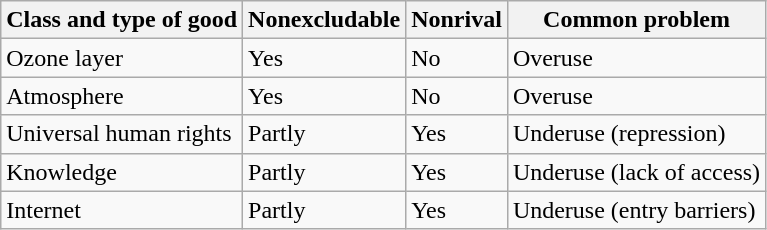<table class="wikitable">
<tr>
<th>Class and type of good</th>
<th>Nonexcludable</th>
<th>Nonrival</th>
<th>Common problem</th>
</tr>
<tr>
<td>Ozone layer</td>
<td>Yes</td>
<td>No</td>
<td>Overuse</td>
</tr>
<tr>
<td>Atmosphere</td>
<td>Yes</td>
<td>No</td>
<td>Overuse</td>
</tr>
<tr>
<td>Universal human rights</td>
<td>Partly</td>
<td>Yes</td>
<td>Underuse (repression)</td>
</tr>
<tr>
<td>Knowledge</td>
<td>Partly</td>
<td>Yes</td>
<td>Underuse (lack of access)</td>
</tr>
<tr>
<td>Internet</td>
<td>Partly</td>
<td>Yes</td>
<td>Underuse (entry barriers)</td>
</tr>
</table>
